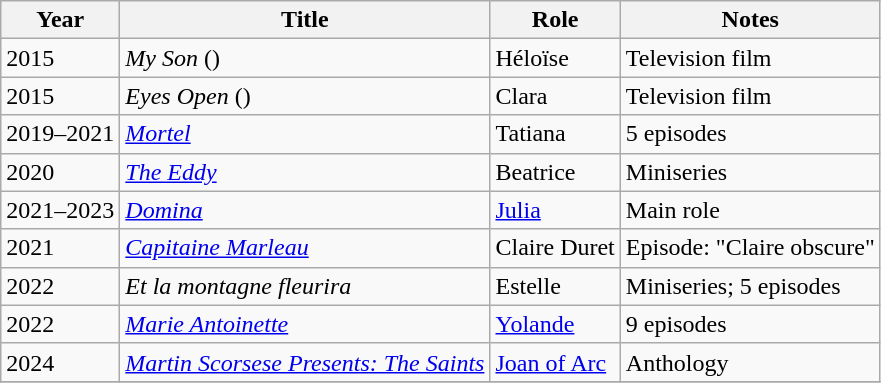<table class="wikitable sortable">
<tr>
<th>Year</th>
<th>Title</th>
<th>Role</th>
<th class="unsortable">Notes</th>
</tr>
<tr>
<td>2015</td>
<td><em>My Son</em> ()</td>
<td>Héloïse</td>
<td>Television film</td>
</tr>
<tr>
<td>2015</td>
<td><em>Eyes Open</em> ()</td>
<td>Clara</td>
<td>Television film</td>
</tr>
<tr>
<td>2019–2021</td>
<td><em><a href='#'>Mortel</a></em></td>
<td>Tatiana</td>
<td>5 episodes</td>
</tr>
<tr>
<td>2020</td>
<td><em><a href='#'>The Eddy</a></em></td>
<td>Beatrice</td>
<td>Miniseries</td>
</tr>
<tr>
<td>2021–2023</td>
<td><em><a href='#'>Domina</a></em></td>
<td><a href='#'>Julia</a></td>
<td>Main role</td>
</tr>
<tr>
<td>2021</td>
<td><em><a href='#'>Capitaine Marleau</a></em></td>
<td>Claire Duret</td>
<td>Episode: "Claire obscure"</td>
</tr>
<tr>
<td>2022</td>
<td><em>Et la montagne fleurira</em></td>
<td>Estelle</td>
<td>Miniseries; 5 episodes</td>
</tr>
<tr>
<td>2022</td>
<td><em><a href='#'>Marie Antoinette</a></em></td>
<td><a href='#'>Yolande</a></td>
<td>9 episodes</td>
</tr>
<tr>
<td>2024</td>
<td><em><a href='#'>Martin Scorsese Presents: The Saints</a></em></td>
<td><a href='#'>Joan of Arc</a></td>
<td>Anthology</td>
</tr>
<tr>
</tr>
</table>
